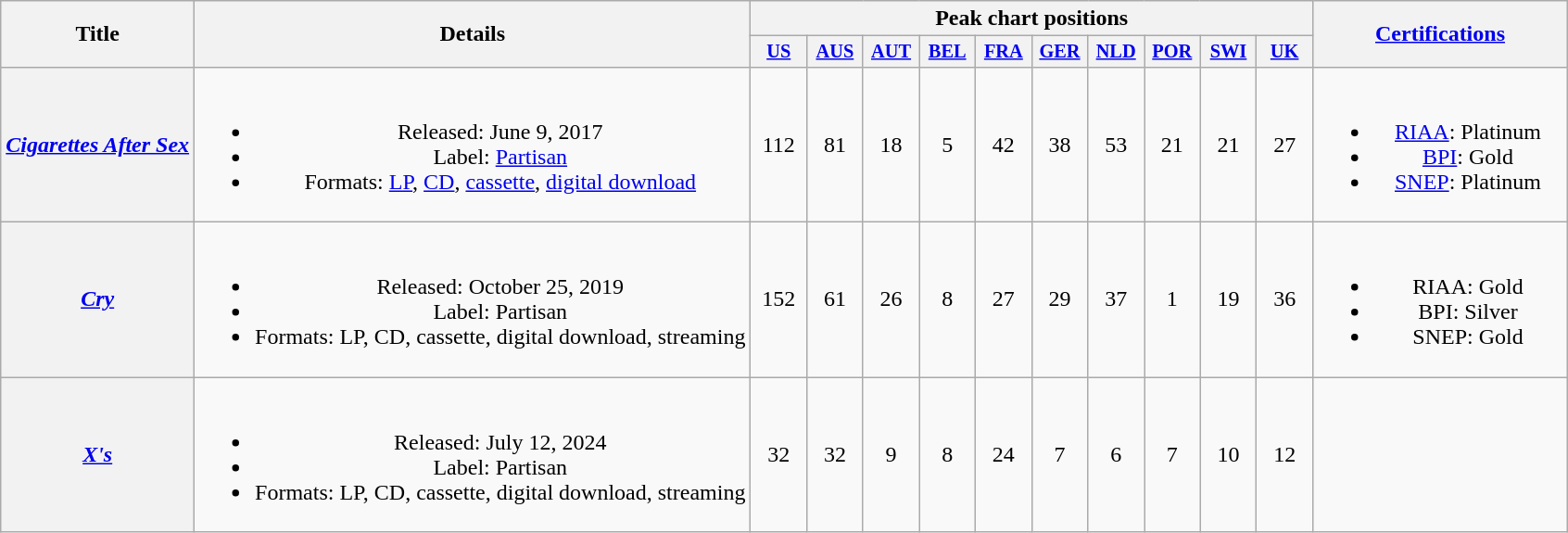<table class="wikitable plainrowheaders" style="text-align:center;" border="1">
<tr>
<th scope="col" rowspan="2">Title</th>
<th scope="col" rowspan="2">Details</th>
<th scope="col" colspan="10">Peak chart positions</th>
<th scope="col" rowspan="2" style="width:11em;"><a href='#'>Certifications</a></th>
</tr>
<tr>
<th scope="col" style="width:2.5em;font-size:85%;"><a href='#'>US</a><br></th>
<th scope="col" style="width:2.5em;font-size:85%;"><a href='#'>AUS</a><br></th>
<th scope="col" style="width:2.5em;font-size:85%;"><a href='#'>AUT</a><br></th>
<th scope="col" style="width:2.5em;font-size:85%;"><a href='#'>BEL</a><br></th>
<th scope="col" style="width:2.5em;font-size:85%;"><a href='#'>FRA</a><br></th>
<th scope="col" style="width:2.5em;font-size:85%;"><a href='#'>GER</a><br></th>
<th scope="col" style="width:2.5em;font-size:85%;"><a href='#'>NLD</a><br></th>
<th scope="col" style="width:2.5em;font-size:85%;"><a href='#'>POR</a><br></th>
<th scope="col" style="width:2.5em;font-size:85%;"><a href='#'>SWI</a><br></th>
<th scope="col" style="width:2.5em;font-size:85%;"><a href='#'>UK</a><br></th>
</tr>
<tr>
<th scope="row"><em><a href='#'>Cigarettes After Sex</a></em></th>
<td><br><ul><li>Released: June 9, 2017</li><li>Label: <a href='#'>Partisan</a></li><li>Formats: <a href='#'>LP</a>, <a href='#'>CD</a>, <a href='#'>cassette</a>, <a href='#'>digital download</a></li></ul></td>
<td>112</td>
<td>81</td>
<td>18</td>
<td>5</td>
<td>42</td>
<td>38</td>
<td>53</td>
<td>21</td>
<td>21</td>
<td>27</td>
<td><br><ul><li><a href='#'>RIAA</a>: Platinum</li><li><a href='#'>BPI</a>: Gold</li><li><a href='#'>SNEP</a>: Platinum</li></ul></td>
</tr>
<tr>
<th scope="row"><em><a href='#'>Cry</a></em></th>
<td><br><ul><li>Released: October 25, 2019</li><li>Label: Partisan</li><li>Formats: LP, CD, cassette, digital download, streaming</li></ul></td>
<td>152</td>
<td>61</td>
<td>26</td>
<td>8</td>
<td>27</td>
<td>29</td>
<td>37</td>
<td>1</td>
<td>19</td>
<td>36</td>
<td><br><ul><li>RIAA: Gold</li><li>BPI: Silver</li><li>SNEP: Gold</li></ul></td>
</tr>
<tr>
<th scope="row"><em><a href='#'>X's</a></em></th>
<td><br><ul><li>Released: July 12, 2024</li><li>Label: Partisan</li><li>Formats: LP, CD, cassette, digital download, streaming</li></ul></td>
<td>32</td>
<td>32</td>
<td>9</td>
<td>8</td>
<td>24<br></td>
<td>7</td>
<td>6</td>
<td>7</td>
<td>10</td>
<td>12</td>
<td></td>
</tr>
</table>
